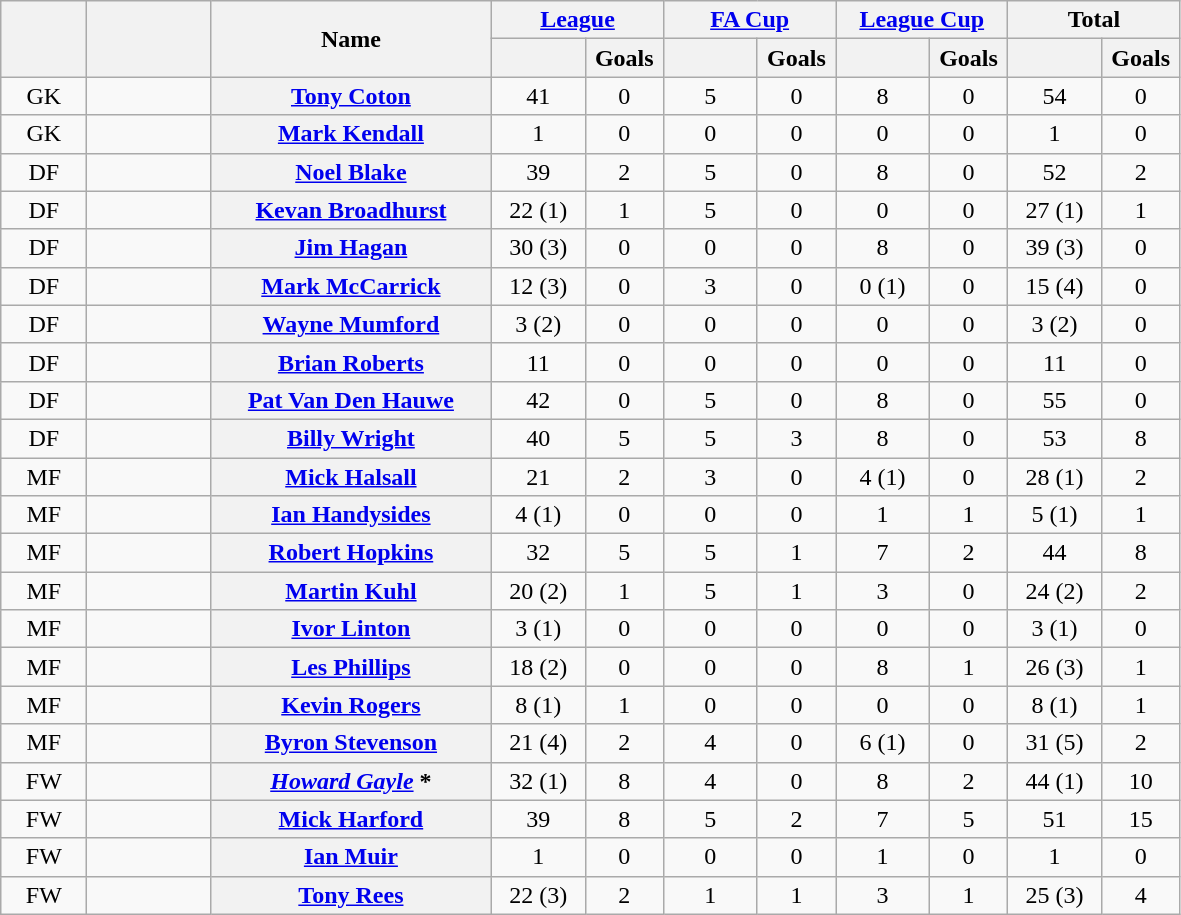<table class="wikitable plainrowheaders" style="text-align:center;">
<tr>
<th rowspan="2" scope="col" width="50"></th>
<th rowspan="2" scope="col" width="75"></th>
<th rowspan="2" scope="col" width="180" scope=col>Name</th>
<th colspan="2"><a href='#'>League</a></th>
<th colspan="2"><a href='#'>FA Cup</a></th>
<th colspan="2"><a href='#'>League Cup</a></th>
<th colspan="2">Total</th>
</tr>
<tr>
<th scope="col" width="55"></th>
<th scope="col" width="45">Goals</th>
<th scope="col" width="55"></th>
<th scope="col" width="45">Goals</th>
<th scope="col" width="55"></th>
<th scope="col" width="45">Goals</th>
<th scope="col" width="55"></th>
<th scope="col" width="45">Goals</th>
</tr>
<tr>
<td>GK</td>
<td></td>
<th scope="row"><a href='#'>Tony Coton</a></th>
<td>41</td>
<td>0</td>
<td>5</td>
<td>0</td>
<td>8</td>
<td>0</td>
<td>54</td>
<td>0</td>
</tr>
<tr>
<td>GK</td>
<td></td>
<th scope="row"><a href='#'>Mark Kendall</a></th>
<td>1</td>
<td>0</td>
<td>0</td>
<td>0</td>
<td>0</td>
<td>0</td>
<td>1</td>
<td>0</td>
</tr>
<tr>
<td>DF</td>
<td></td>
<th scope="row"><a href='#'>Noel Blake</a></th>
<td>39</td>
<td>2</td>
<td>5</td>
<td>0</td>
<td>8</td>
<td>0</td>
<td>52</td>
<td>2</td>
</tr>
<tr>
<td>DF</td>
<td></td>
<th scope="row"><a href='#'>Kevan Broadhurst</a></th>
<td>22 (1)</td>
<td>1</td>
<td>5</td>
<td>0</td>
<td>0</td>
<td>0</td>
<td>27 (1)</td>
<td>1</td>
</tr>
<tr>
<td>DF</td>
<td></td>
<th scope="row"><a href='#'>Jim Hagan</a></th>
<td>30 (3)</td>
<td>0</td>
<td>0</td>
<td>0</td>
<td>8</td>
<td>0</td>
<td>39 (3)</td>
<td>0</td>
</tr>
<tr>
<td>DF</td>
<td></td>
<th scope="row"><a href='#'>Mark McCarrick</a></th>
<td>12 (3)</td>
<td>0</td>
<td>3</td>
<td>0</td>
<td>0 (1)</td>
<td>0</td>
<td>15 (4)</td>
<td>0</td>
</tr>
<tr>
<td>DF</td>
<td></td>
<th scope="row"><a href='#'>Wayne Mumford</a></th>
<td>3 (2)</td>
<td>0</td>
<td>0</td>
<td>0</td>
<td>0</td>
<td>0</td>
<td>3 (2)</td>
<td>0</td>
</tr>
<tr>
<td>DF</td>
<td></td>
<th scope="row"><a href='#'>Brian Roberts</a></th>
<td>11</td>
<td>0</td>
<td>0</td>
<td>0</td>
<td>0</td>
<td>0</td>
<td>11</td>
<td>0</td>
</tr>
<tr>
<td>DF</td>
<td></td>
<th scope="row"><a href='#'>Pat Van Den Hauwe</a></th>
<td>42</td>
<td>0</td>
<td>5</td>
<td>0</td>
<td>8</td>
<td>0</td>
<td>55</td>
<td>0</td>
</tr>
<tr>
<td>DF</td>
<td></td>
<th scope="row"><a href='#'>Billy Wright</a></th>
<td>40</td>
<td>5</td>
<td>5</td>
<td>3</td>
<td>8</td>
<td>0</td>
<td>53</td>
<td>8</td>
</tr>
<tr>
<td>MF</td>
<td></td>
<th scope="row"><a href='#'>Mick Halsall</a></th>
<td>21</td>
<td>2</td>
<td>3</td>
<td>0</td>
<td>4 (1)</td>
<td>0</td>
<td>28 (1)</td>
<td>2</td>
</tr>
<tr>
<td>MF</td>
<td></td>
<th scope="row"><a href='#'>Ian Handysides</a> </th>
<td>4 (1)</td>
<td>0</td>
<td>0</td>
<td>0</td>
<td>1</td>
<td>1</td>
<td>5 (1)</td>
<td>1</td>
</tr>
<tr>
<td>MF</td>
<td></td>
<th scope="row"><a href='#'>Robert Hopkins</a></th>
<td>32</td>
<td>5</td>
<td>5</td>
<td>1</td>
<td>7</td>
<td>2</td>
<td>44</td>
<td>8</td>
</tr>
<tr>
<td>MF</td>
<td></td>
<th scope="row"><a href='#'>Martin Kuhl</a></th>
<td>20 (2)</td>
<td>1</td>
<td>5</td>
<td>1</td>
<td>3</td>
<td>0</td>
<td>24 (2)</td>
<td>2</td>
</tr>
<tr>
<td>MF</td>
<td></td>
<th scope="row"><a href='#'>Ivor Linton</a> </th>
<td>3 (1)</td>
<td>0</td>
<td>0</td>
<td>0</td>
<td>0</td>
<td>0</td>
<td>3 (1)</td>
<td>0</td>
</tr>
<tr>
<td>MF</td>
<td></td>
<th scope="row"><a href='#'>Les Phillips</a> </th>
<td>18 (2)</td>
<td>0</td>
<td>0</td>
<td>0</td>
<td>8</td>
<td>1</td>
<td>26 (3)</td>
<td>1</td>
</tr>
<tr>
<td>MF</td>
<td></td>
<th scope="row"><a href='#'>Kevin Rogers</a></th>
<td>8 (1)</td>
<td>1</td>
<td>0</td>
<td>0</td>
<td>0</td>
<td>0</td>
<td>8 (1)</td>
<td>1</td>
</tr>
<tr>
<td>MF</td>
<td></td>
<th scope="row"><a href='#'>Byron Stevenson</a></th>
<td>21 (4)</td>
<td>2</td>
<td>4</td>
<td>0</td>
<td>6 (1)</td>
<td>0</td>
<td>31 (5)</td>
<td>2</td>
</tr>
<tr>
<td>FW</td>
<td></td>
<th scope="row"><em><a href='#'>Howard Gayle</a></em> *</th>
<td>32 (1)</td>
<td>8</td>
<td>4</td>
<td>0</td>
<td>8</td>
<td>2</td>
<td>44 (1)</td>
<td>10</td>
</tr>
<tr>
<td>FW</td>
<td></td>
<th scope="row"><a href='#'>Mick Harford</a></th>
<td>39</td>
<td>8</td>
<td>5</td>
<td>2</td>
<td>7</td>
<td>5</td>
<td>51</td>
<td>15</td>
</tr>
<tr>
<td>FW</td>
<td></td>
<th scope="row"><a href='#'>Ian Muir</a> </th>
<td>1</td>
<td>0</td>
<td>0</td>
<td>0</td>
<td>1</td>
<td>0</td>
<td>1</td>
<td>0</td>
</tr>
<tr>
<td>FW</td>
<td></td>
<th scope="row"><a href='#'>Tony Rees</a></th>
<td>22 (3)</td>
<td>2</td>
<td>1</td>
<td>1</td>
<td>3</td>
<td>1</td>
<td>25 (3)</td>
<td>4</td>
</tr>
</table>
